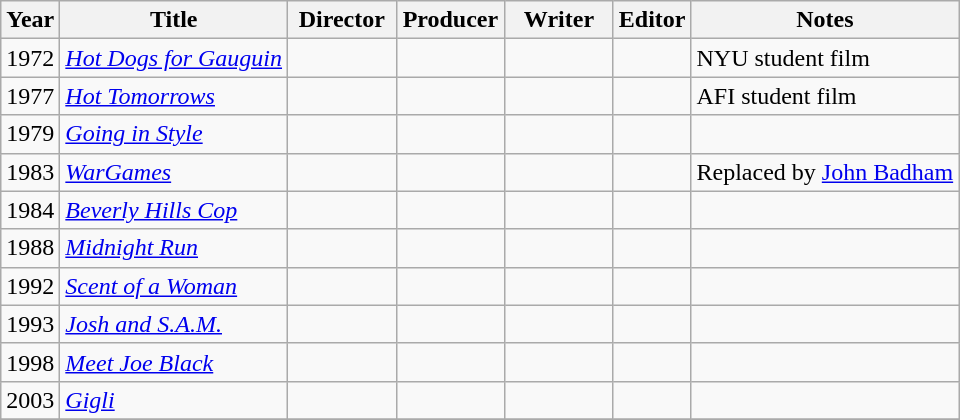<table class="wikitable">
<tr>
<th>Year</th>
<th>Title</th>
<th width=65>Director</th>
<th width=65>Producer</th>
<th width=65>Writer</th>
<th>Editor</th>
<th>Notes</th>
</tr>
<tr>
<td>1972</td>
<td><em><a href='#'>Hot Dogs for Gauguin</a></em></td>
<td></td>
<td></td>
<td></td>
<td></td>
<td>NYU student film</td>
</tr>
<tr>
<td>1977</td>
<td><em><a href='#'>Hot Tomorrows</a></em></td>
<td></td>
<td></td>
<td></td>
<td></td>
<td>AFI student film</td>
</tr>
<tr>
<td>1979</td>
<td><em><a href='#'>Going in Style</a></em></td>
<td></td>
<td></td>
<td></td>
<td></td>
<td></td>
</tr>
<tr>
<td>1983</td>
<td><em><a href='#'>WarGames</a></em></td>
<td></td>
<td></td>
<td></td>
<td></td>
<td>Replaced by <a href='#'>John Badham</a></td>
</tr>
<tr>
<td>1984</td>
<td><em><a href='#'>Beverly Hills Cop</a></em></td>
<td></td>
<td></td>
<td></td>
<td></td>
<td></td>
</tr>
<tr>
<td>1988</td>
<td><em><a href='#'>Midnight Run</a></em></td>
<td></td>
<td></td>
<td></td>
<td></td>
<td></td>
</tr>
<tr>
<td>1992</td>
<td><em><a href='#'>Scent of a Woman</a></em></td>
<td></td>
<td></td>
<td></td>
<td></td>
<td></td>
</tr>
<tr>
<td>1993</td>
<td><em><a href='#'>Josh and S.A.M.</a></em></td>
<td></td>
<td></td>
<td></td>
<td></td>
<td></td>
</tr>
<tr>
<td>1998</td>
<td><em><a href='#'>Meet Joe Black</a></em></td>
<td></td>
<td></td>
<td></td>
<td></td>
<td></td>
</tr>
<tr>
<td>2003</td>
<td><em><a href='#'>Gigli</a></em></td>
<td></td>
<td></td>
<td></td>
<td></td>
<td></td>
</tr>
<tr>
</tr>
</table>
